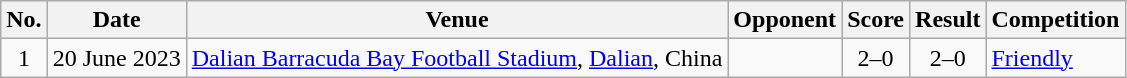<table class="wikitable sortable">
<tr>
<th scope="col">No.</th>
<th scope="col">Date</th>
<th scope="col">Venue</th>
<th scope="col">Opponent</th>
<th scope="col">Score</th>
<th scope="col">Result</th>
<th scope="col">Competition</th>
</tr>
<tr>
<td align="center">1</td>
<td>20 June 2023</td>
<td><a href='#'>Dalian Barracuda Bay Football Stadium</a>, <a href='#'>Dalian</a>, China</td>
<td></td>
<td align="center">2–0</td>
<td align="center">2–0</td>
<td><a href='#'>Friendly</a></td>
</tr>
</table>
